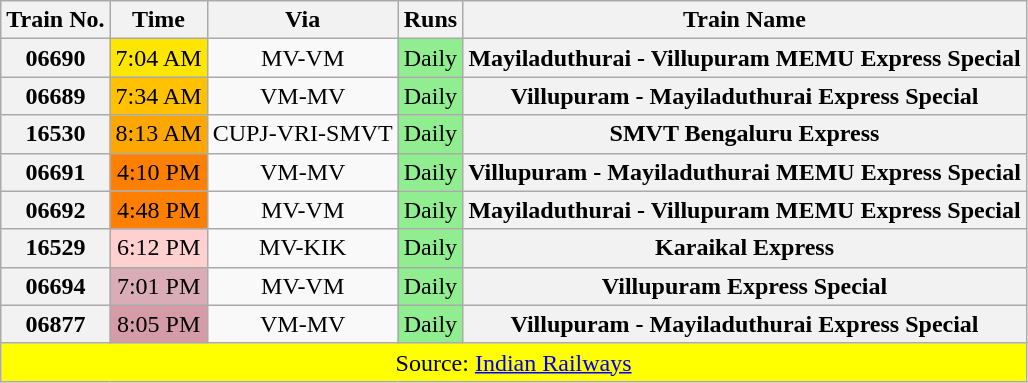<table class="wikitable" style="text-align: center;">
<tr>
<th>Train No.</th>
<th>Time</th>
<th>Via</th>
<th>Runs</th>
<th>Train Name</th>
</tr>
<tr>
<th>06690</th>
<td style="background: #fee600;">7:04 AM</td>
<td>MV-VM</td>
<td style="background: lightgreen;">Daily</td>
<th>Mayiladuthurai - Villupuram MEMU Express Special</th>
</tr>
<tr>
<th>06689</th>
<td style="background: #ffc100;">7:34 AM</td>
<td>VM-MV</td>
<td style="background: lightgreen;">Daily</td>
<th>Villupuram - Mayiladuthurai Express Special</th>
</tr>
<tr>
<th>16530</th>
<td style="background: #fea701;">8:13 AM</td>
<td>CUPJ-VRI-SMVT</td>
<td style="background: lightgreen;">Daily</td>
<th>SMVT Bengaluru Express</th>
</tr>
<tr>
<th>06691</th>
<td style="background: #ff8001;">4:10 PM</td>
<td>VM-MV</td>
<td style="background: lightgreen;">Daily</td>
<th>Villupuram - Mayiladuthurai MEMU Express Special</th>
</tr>
<tr>
<th>06692</th>
<td style="background: #ff8001;">4:48 PM</td>
<td>MV-VM</td>
<td style="background: lightgreen;">Daily</td>
<th>Mayiladuthurai - Villupuram MEMU Express Special</th>
</tr>
<tr>
<th>16529</th>
<td style="background: #fed1d0;">6:12 PM</td>
<td>MV-KIK</td>
<td style="background: lightgreen;">Daily</td>
<th>Karaikal Express</th>
</tr>
<tr>
<th>06694</th>
<td style="background: #daacb7;">7:01 PM</td>
<td>MV-VM</td>
<td style="background: lightgreen;">Daily</td>
<th>Villupuram Express Special</th>
</tr>
<tr>
<th>06877</th>
<td style="background: #d59ca8;">8:05 PM</td>
<td>VM-MV</td>
<td style="background: lightgreen;">Daily</td>
<th>Villupuram - Mayiladuthurai Express Special</th>
</tr>
<tr>
<td colspan=5 style="background: yellow;">Source: <a href='#'>Indian Railways</a></td>
</tr>
</table>
